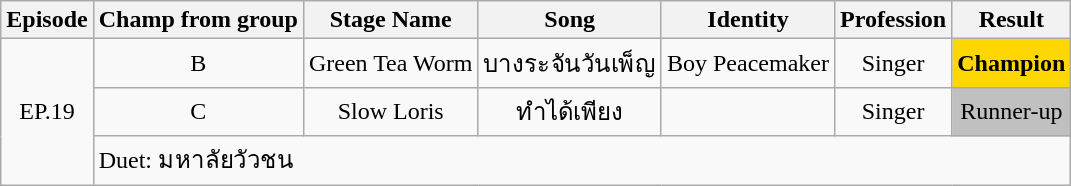<table class="wikitable">
<tr>
<th>Episode</th>
<th>Champ from group</th>
<th>Stage Name</th>
<th>Song</th>
<th>Identity</th>
<th>Profession</th>
<th>Result</th>
</tr>
<tr>
<td rowspan="3" align="center">EP.19</td>
<td align="center">B</td>
<td align="center">Green Tea Worm</td>
<td align="center">บางระจันวันเพ็ญ</td>
<td align="center">Boy Peacemaker</td>
<td align="center">Singer</td>
<td style="background:gold;" align="center"><strong>Champion</strong></td>
</tr>
<tr>
<td align="center">C</td>
<td align="center">Slow Loris</td>
<td align="center">ทำได้เพียง</td>
<td align="center"></td>
<td align="center">Singer</td>
<td style="background:silver;" align="center">Runner-up</td>
</tr>
<tr>
<td colspan="6">Duet: มหาลัยวัวชน</td>
</tr>
</table>
